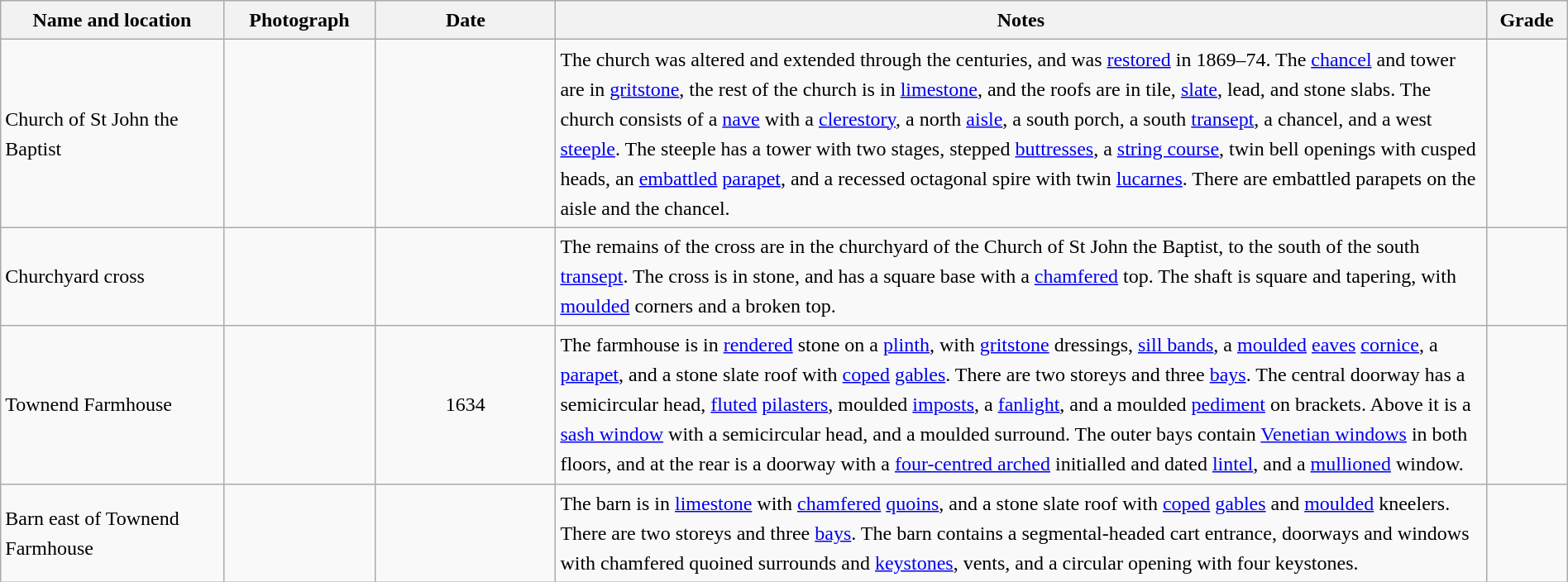<table class="wikitable sortable plainrowheaders" style="width:100%; border:0; text-align:left; line-height:150%;">
<tr>
<th scope="col"  style="width:150px">Name and location</th>
<th scope="col"  style="width:100px" class="unsortable">Photograph</th>
<th scope="col"  style="width:120px">Date</th>
<th scope="col"  style="width:650px" class="unsortable">Notes</th>
<th scope="col"  style="width:50px">Grade</th>
</tr>
<tr>
<td>Church of St John the Baptist<br><small></small></td>
<td></td>
<td align="center"></td>
<td>The church was altered and extended through the centuries, and was <a href='#'>restored</a> in 1869–74.  The <a href='#'>chancel</a> and tower are in <a href='#'>gritstone</a>, the rest of the church is in <a href='#'>limestone</a>, and the roofs are in tile, <a href='#'>slate</a>, lead, and stone slabs.  The church consists of a <a href='#'>nave</a> with a <a href='#'>clerestory</a>, a north <a href='#'>aisle</a>, a south porch, a south <a href='#'>transept</a>, a chancel, and a west <a href='#'>steeple</a>.  The steeple has a tower with two stages, stepped <a href='#'>buttresses</a>, a <a href='#'>string course</a>, twin bell openings with cusped heads, an <a href='#'>embattled</a> <a href='#'>parapet</a>, and a recessed octagonal spire with twin <a href='#'>lucarnes</a>.  There are embattled parapets on the aisle and the chancel.</td>
<td align="center" ></td>
</tr>
<tr>
<td>Churchyard cross<br><small></small></td>
<td></td>
<td align="center"></td>
<td>The remains of the cross are in the churchyard of the Church of St John the Baptist, to the south of the south <a href='#'>transept</a>.  The cross is in stone, and has a square base with a <a href='#'>chamfered</a> top.  The shaft is square and tapering, with <a href='#'>moulded</a> corners and a broken top.</td>
<td align="center" ></td>
</tr>
<tr>
<td>Townend Farmhouse<br><small></small></td>
<td></td>
<td align="center">1634</td>
<td>The farmhouse is in <a href='#'>rendered</a> stone on a <a href='#'>plinth</a>, with <a href='#'>gritstone</a> dressings, <a href='#'>sill bands</a>, a <a href='#'>moulded</a> <a href='#'>eaves</a> <a href='#'>cornice</a>, a <a href='#'>parapet</a>, and a stone slate roof with <a href='#'>coped</a> <a href='#'>gables</a>.  There are two storeys and three <a href='#'>bays</a>.  The central doorway has a semicircular head, <a href='#'>fluted</a> <a href='#'>pilasters</a>, moulded <a href='#'>imposts</a>, a <a href='#'>fanlight</a>, and a moulded <a href='#'>pediment</a> on brackets.  Above it is a <a href='#'>sash window</a> with a semicircular head, and a moulded surround.  The outer bays contain <a href='#'>Venetian windows</a> in both floors, and at the rear is a doorway with a <a href='#'>four-centred arched</a> initialled and dated <a href='#'>lintel</a>, and a <a href='#'>mullioned</a> window.</td>
<td align="center" ></td>
</tr>
<tr>
<td>Barn east of Townend Farmhouse<br><small></small></td>
<td></td>
<td align="center"></td>
<td>The barn is in <a href='#'>limestone</a> with <a href='#'>chamfered</a> <a href='#'>quoins</a>, and a stone slate roof with <a href='#'>coped</a> <a href='#'>gables</a> and <a href='#'>moulded</a> kneelers.  There are two storeys and three <a href='#'>bays</a>.  The barn contains a segmental-headed cart entrance, doorways and windows with chamfered quoined surrounds and <a href='#'>keystones</a>, vents, and a circular opening with four keystones.</td>
<td align="center" ></td>
</tr>
<tr>
</tr>
</table>
